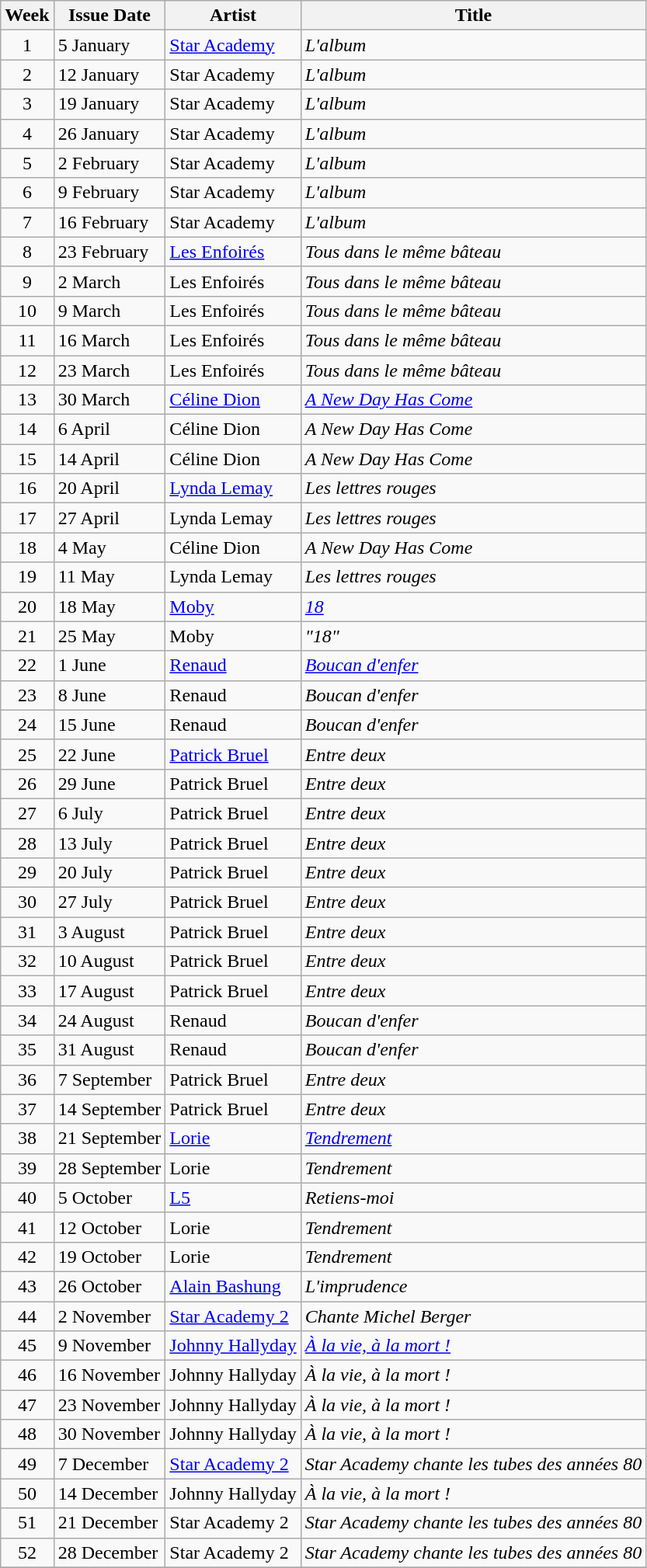<table class="wikitable">
<tr>
<th>Week</th>
<th>Issue Date</th>
<th>Artist</th>
<th>Title</th>
</tr>
<tr>
<td style="text-align: center;">1</td>
<td>5 January</td>
<td><a href='#'>Star Academy</a></td>
<td><em>L'album</em></td>
</tr>
<tr>
<td style="text-align: center;">2</td>
<td>12 January</td>
<td>Star Academy</td>
<td><em>L'album</em></td>
</tr>
<tr>
<td style="text-align: center;">3</td>
<td>19 January</td>
<td>Star Academy</td>
<td><em>L'album</em></td>
</tr>
<tr>
<td style="text-align: center;">4</td>
<td>26 January</td>
<td>Star Academy</td>
<td><em>L'album</em></td>
</tr>
<tr>
<td style="text-align: center;">5</td>
<td>2 February</td>
<td>Star Academy</td>
<td><em>L'album</em></td>
</tr>
<tr>
<td style="text-align: center;">6</td>
<td>9 February</td>
<td>Star Academy</td>
<td><em>L'album</em></td>
</tr>
<tr>
<td style="text-align: center;">7</td>
<td>16 February</td>
<td>Star Academy</td>
<td><em>L'album</em></td>
</tr>
<tr>
<td style="text-align: center;">8</td>
<td>23 February</td>
<td><a href='#'>Les Enfoirés</a></td>
<td><em>Tous dans le même bâteau</em></td>
</tr>
<tr>
<td style="text-align: center;">9</td>
<td>2 March</td>
<td>Les Enfoirés</td>
<td><em>Tous dans le même bâteau</em></td>
</tr>
<tr>
<td style="text-align: center;">10</td>
<td>9 March</td>
<td>Les Enfoirés</td>
<td><em>Tous dans le même bâteau</em></td>
</tr>
<tr>
<td style="text-align: center;">11</td>
<td>16 March</td>
<td>Les Enfoirés</td>
<td><em>Tous dans le même bâteau</em></td>
</tr>
<tr>
<td style="text-align: center;">12</td>
<td>23 March</td>
<td>Les Enfoirés</td>
<td><em>Tous dans le même bâteau</em></td>
</tr>
<tr>
<td style="text-align: center;">13</td>
<td>30 March</td>
<td><a href='#'>Céline Dion</a></td>
<td><em><a href='#'>A New Day Has Come</a></em></td>
</tr>
<tr>
<td style="text-align: center;">14</td>
<td>6 April</td>
<td>Céline Dion</td>
<td><em>A New Day Has Come</em></td>
</tr>
<tr>
<td style="text-align: center;">15</td>
<td>14 April</td>
<td>Céline Dion</td>
<td><em>A New Day Has Come</em></td>
</tr>
<tr>
<td style="text-align: center;">16</td>
<td>20 April</td>
<td><a href='#'>Lynda Lemay</a></td>
<td><em>Les lettres rouges</em></td>
</tr>
<tr>
<td style="text-align: center;">17</td>
<td>27 April</td>
<td>Lynda Lemay</td>
<td><em>Les lettres rouges</em></td>
</tr>
<tr>
<td style="text-align: center;">18</td>
<td>4 May</td>
<td>Céline Dion</td>
<td><em>A New Day Has Come</em></td>
</tr>
<tr>
<td style="text-align: center;">19</td>
<td>11 May</td>
<td>Lynda Lemay</td>
<td><em>Les lettres rouges</em></td>
</tr>
<tr>
<td style="text-align: center;">20</td>
<td>18 May</td>
<td><a href='#'>Moby</a></td>
<td><em><a href='#'>18</a></em></td>
</tr>
<tr>
<td style="text-align: center;">21</td>
<td>25 May</td>
<td>Moby</td>
<td><em>"18"</em></td>
</tr>
<tr>
<td style="text-align: center;">22</td>
<td>1 June</td>
<td><a href='#'>Renaud</a></td>
<td><em><a href='#'>Boucan d'enfer</a></em></td>
</tr>
<tr>
<td style="text-align: center;">23</td>
<td>8 June</td>
<td>Renaud</td>
<td><em>Boucan d'enfer</em></td>
</tr>
<tr>
<td style="text-align: center;">24</td>
<td>15 June</td>
<td>Renaud</td>
<td><em>Boucan d'enfer</em></td>
</tr>
<tr>
<td style="text-align: center;">25</td>
<td>22 June</td>
<td><a href='#'>Patrick Bruel</a></td>
<td><em>Entre deux</em></td>
</tr>
<tr>
<td style="text-align: center;">26</td>
<td>29 June</td>
<td>Patrick Bruel</td>
<td><em>Entre deux</em></td>
</tr>
<tr>
<td style="text-align: center;">27</td>
<td>6 July</td>
<td>Patrick Bruel</td>
<td><em>Entre deux</em></td>
</tr>
<tr>
<td style="text-align: center;">28</td>
<td>13 July</td>
<td>Patrick Bruel</td>
<td><em>Entre deux</em></td>
</tr>
<tr>
<td style="text-align: center;">29</td>
<td>20 July</td>
<td>Patrick Bruel</td>
<td><em>Entre deux</em></td>
</tr>
<tr>
<td style="text-align: center;">30</td>
<td>27 July</td>
<td>Patrick Bruel</td>
<td><em>Entre deux</em></td>
</tr>
<tr>
<td style="text-align: center;">31</td>
<td>3 August</td>
<td>Patrick Bruel</td>
<td><em>Entre deux</em></td>
</tr>
<tr>
<td style="text-align: center;">32</td>
<td>10 August</td>
<td>Patrick Bruel</td>
<td><em>Entre deux</em></td>
</tr>
<tr>
<td style="text-align: center;">33</td>
<td>17 August</td>
<td>Patrick Bruel</td>
<td><em>Entre deux</em></td>
</tr>
<tr>
<td style="text-align: center;">34</td>
<td>24 August</td>
<td>Renaud</td>
<td><em>Boucan d'enfer</em></td>
</tr>
<tr>
<td style="text-align: center;">35</td>
<td>31 August</td>
<td>Renaud</td>
<td><em>Boucan d'enfer</em></td>
</tr>
<tr>
<td style="text-align: center;">36</td>
<td>7 September</td>
<td>Patrick Bruel</td>
<td><em>Entre deux</em></td>
</tr>
<tr>
<td style="text-align: center;">37</td>
<td>14 September</td>
<td>Patrick Bruel</td>
<td><em>Entre deux</em></td>
</tr>
<tr>
<td style="text-align: center;">38</td>
<td>21 September</td>
<td><a href='#'>Lorie</a></td>
<td><em><a href='#'>Tendrement</a></em></td>
</tr>
<tr>
<td style="text-align: center;">39</td>
<td>28 September</td>
<td>Lorie</td>
<td><em>Tendrement</em></td>
</tr>
<tr>
<td style="text-align: center;">40</td>
<td>5 October</td>
<td><a href='#'>L5</a></td>
<td><em>Retiens-moi</em></td>
</tr>
<tr>
<td style="text-align: center;">41</td>
<td>12 October</td>
<td>Lorie</td>
<td><em>Tendrement</em></td>
</tr>
<tr>
<td style="text-align: center;">42</td>
<td>19 October</td>
<td>Lorie</td>
<td><em>Tendrement</em></td>
</tr>
<tr>
<td style="text-align: center;">43</td>
<td>26 October</td>
<td><a href='#'>Alain Bashung</a></td>
<td><em>L'imprudence</em></td>
</tr>
<tr>
<td style="text-align: center;">44</td>
<td>2 November</td>
<td><a href='#'>Star Academy 2</a></td>
<td><em>Chante Michel Berger</em></td>
</tr>
<tr>
<td style="text-align: center;">45</td>
<td>9 November</td>
<td><a href='#'>Johnny Hallyday</a></td>
<td><em><a href='#'>À la vie, à la mort !</a></em></td>
</tr>
<tr>
<td style="text-align: center;">46</td>
<td>16 November</td>
<td>Johnny Hallyday</td>
<td><em>À la vie, à la mort !</em></td>
</tr>
<tr>
<td style="text-align: center;">47</td>
<td>23 November</td>
<td>Johnny Hallyday</td>
<td><em>À la vie, à la mort !</em></td>
</tr>
<tr>
<td style="text-align: center;">48</td>
<td>30 November</td>
<td>Johnny Hallyday</td>
<td><em>À la vie, à la mort !</em></td>
</tr>
<tr>
<td style="text-align: center;">49</td>
<td>7 December</td>
<td><a href='#'>Star Academy 2</a></td>
<td><em>Star Academy chante les tubes des années 80</em></td>
</tr>
<tr>
<td style="text-align: center;">50</td>
<td>14 December</td>
<td>Johnny Hallyday</td>
<td><em>À la vie, à la mort !</em></td>
</tr>
<tr>
<td style="text-align: center;">51</td>
<td>21 December</td>
<td>Star Academy 2</td>
<td><em>Star Academy chante les tubes des années 80</em></td>
</tr>
<tr>
<td style="text-align: center;">52</td>
<td>28 December</td>
<td>Star Academy 2</td>
<td><em>Star Academy chante les tubes des années 80</em></td>
</tr>
<tr>
</tr>
</table>
